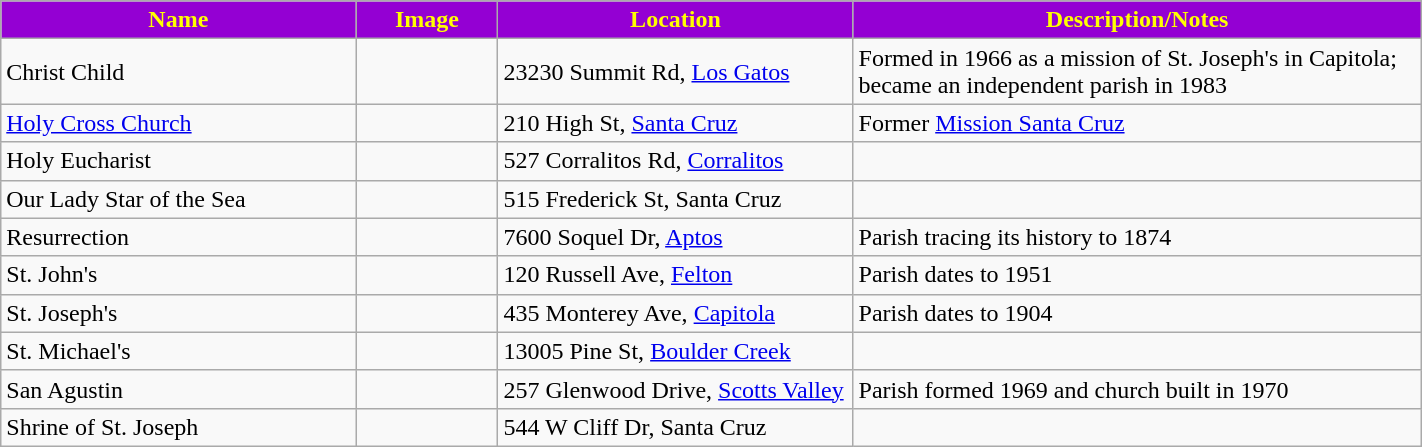<table class="wikitable sortable" style="width:75%">
<tr>
<th style="background:darkviolet; color:yellow;" width="25%"><strong>Name</strong></th>
<th style="background:darkviolet; color:yellow;" width="10%"><strong>Image</strong></th>
<th style="background:darkviolet; color:yellow;" width="25%"><strong>Location</strong></th>
<th style="background:darkviolet; color:yellow;" width="15"><strong>Description/Notes</strong></th>
</tr>
<tr>
<td>Christ Child</td>
<td></td>
<td>23230 Summit Rd, <a href='#'>Los Gatos</a></td>
<td>Formed in 1966 as a mission of St. Joseph's in Capitola; became an independent parish in 1983</td>
</tr>
<tr>
<td><a href='#'>Holy Cross Church</a></td>
<td></td>
<td>210 High St, <a href='#'>Santa Cruz</a></td>
<td>Former <a href='#'>Mission Santa Cruz</a></td>
</tr>
<tr>
<td>Holy Eucharist</td>
<td></td>
<td>527 Corralitos Rd, <a href='#'>Corralitos</a></td>
<td></td>
</tr>
<tr>
<td>Our Lady Star of the Sea</td>
<td></td>
<td>515 Frederick St, Santa Cruz</td>
<td></td>
</tr>
<tr>
<td>Resurrection</td>
<td></td>
<td>7600 Soquel Dr, <a href='#'>Aptos</a></td>
<td>Parish tracing its history to 1874</td>
</tr>
<tr>
<td>St. John's</td>
<td></td>
<td>120 Russell Ave, <a href='#'>Felton</a></td>
<td>Parish dates to 1951</td>
</tr>
<tr>
<td>St. Joseph's</td>
<td></td>
<td>435 Monterey Ave, <a href='#'>Capitola</a></td>
<td>Parish dates to 1904</td>
</tr>
<tr>
<td>St. Michael's</td>
<td></td>
<td>13005 Pine St, <a href='#'>Boulder Creek</a></td>
<td></td>
</tr>
<tr>
<td>San Agustin</td>
<td></td>
<td>257 Glenwood Drive, <a href='#'>Scotts Valley</a></td>
<td>Parish formed 1969 and church built in 1970</td>
</tr>
<tr>
<td>Shrine of St. Joseph</td>
<td></td>
<td>544 W Cliff Dr, Santa Cruz</td>
<td></td>
</tr>
</table>
